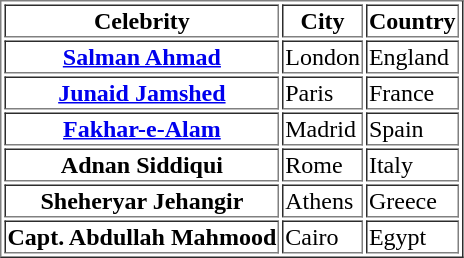<table border="1">
<tr>
<th>Celebrity</th>
<th>City</th>
<th>Country</th>
</tr>
<tr>
<th><a href='#'>Salman Ahmad</a></th>
<td>London</td>
<td>England</td>
</tr>
<tr>
<th><a href='#'>Junaid Jamshed</a></th>
<td>Paris</td>
<td>France</td>
</tr>
<tr>
<th><a href='#'>Fakhar-e-Alam</a></th>
<td>Madrid</td>
<td>Spain</td>
</tr>
<tr>
<th>Adnan Siddiqui</th>
<td>Rome</td>
<td>Italy</td>
</tr>
<tr>
<th>Sheheryar Jehangir</th>
<td>Athens</td>
<td>Greece</td>
</tr>
<tr>
<th>Capt. Abdullah Mahmood</th>
<td>Cairo</td>
<td>Egypt</td>
</tr>
</table>
